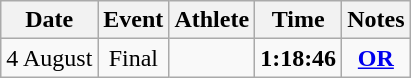<table class=wikitable style=text-align:center>
<tr>
<th>Date</th>
<th>Event</th>
<th>Athlete</th>
<th>Time</th>
<th>Notes</th>
</tr>
<tr>
<td>4 August</td>
<td>Final</td>
<td align=left></td>
<td><strong>1:18:46</strong></td>
<td><strong><a href='#'>OR</a></strong></td>
</tr>
</table>
